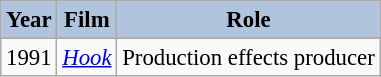<table class="wikitable" style="font-size:95%;">
<tr>
<th style="background:#B0C4DE;">Year</th>
<th style="background:#B0C4DE;">Film</th>
<th style="background:#B0C4DE;">Role</th>
</tr>
<tr>
<td>1991</td>
<td><em><a href='#'>Hook</a></em></td>
<td>Production effects producer</td>
</tr>
</table>
